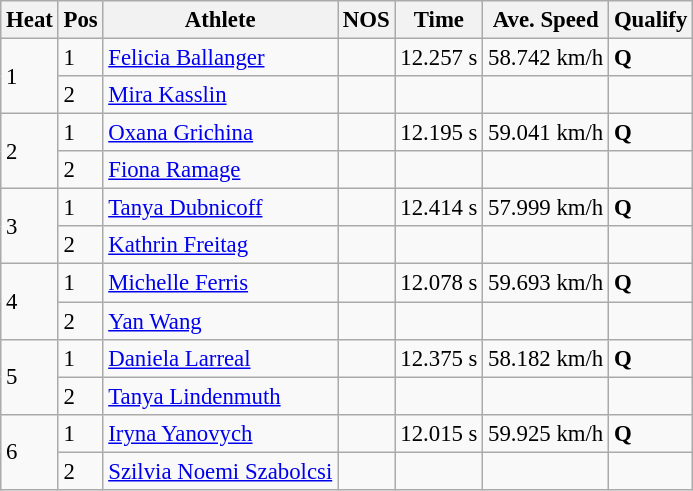<table class="wikitable" style="font-size:95%;">
<tr>
<th>Heat</th>
<th>Pos</th>
<th>Athlete</th>
<th>NOS</th>
<th>Time</th>
<th>Ave. Speed</th>
<th>Qualify</th>
</tr>
<tr>
<td rowspan=2>1</td>
<td>1</td>
<td><a href='#'>Felicia Ballanger</a></td>
<td></td>
<td>12.257 s</td>
<td>58.742 km/h</td>
<td><strong>Q</strong></td>
</tr>
<tr>
<td>2</td>
<td><a href='#'>Mira Kasslin</a></td>
<td></td>
<td></td>
<td></td>
<td></td>
</tr>
<tr>
<td rowspan=2>2</td>
<td>1</td>
<td><a href='#'>Oxana Grichina</a></td>
<td></td>
<td>12.195 s</td>
<td>59.041 km/h</td>
<td><strong>Q</strong></td>
</tr>
<tr>
<td>2</td>
<td><a href='#'>Fiona Ramage</a></td>
<td></td>
<td></td>
<td></td>
<td></td>
</tr>
<tr>
<td rowspan=2>3</td>
<td>1</td>
<td><a href='#'>Tanya Dubnicoff</a></td>
<td></td>
<td>12.414 s</td>
<td>57.999 km/h</td>
<td><strong>Q</strong></td>
</tr>
<tr>
<td>2</td>
<td><a href='#'>Kathrin Freitag</a></td>
<td></td>
<td></td>
<td></td>
<td></td>
</tr>
<tr>
<td rowspan=2>4</td>
<td>1</td>
<td><a href='#'>Michelle Ferris</a></td>
<td></td>
<td>12.078 s</td>
<td>59.693 km/h</td>
<td><strong>Q</strong></td>
</tr>
<tr>
<td>2</td>
<td><a href='#'>Yan Wang</a></td>
<td></td>
<td></td>
<td></td>
<td></td>
</tr>
<tr>
<td rowspan=2>5</td>
<td>1</td>
<td><a href='#'>Daniela Larreal</a></td>
<td></td>
<td>12.375 s</td>
<td>58.182 km/h</td>
<td><strong>Q</strong></td>
</tr>
<tr>
<td>2</td>
<td><a href='#'>Tanya Lindenmuth</a></td>
<td></td>
<td></td>
<td></td>
<td></td>
</tr>
<tr>
<td rowspan=2>6</td>
<td>1</td>
<td><a href='#'>Iryna Yanovych</a></td>
<td></td>
<td>12.015 s</td>
<td>59.925 km/h</td>
<td><strong>Q</strong></td>
</tr>
<tr>
<td>2</td>
<td><a href='#'>Szilvia Noemi Szabolcsi</a></td>
<td></td>
<td></td>
<td></td>
<td></td>
</tr>
</table>
